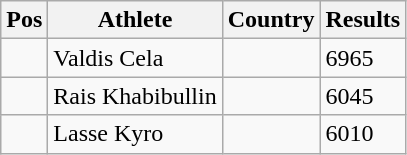<table class="wikitable">
<tr>
<th>Pos</th>
<th>Athlete</th>
<th>Country</th>
<th>Results</th>
</tr>
<tr>
<td align="center"></td>
<td>Valdis Cela</td>
<td></td>
<td>6965</td>
</tr>
<tr>
<td align="center"></td>
<td>Rais Khabibullin</td>
<td></td>
<td>6045</td>
</tr>
<tr>
<td align="center"></td>
<td>Lasse Kyro</td>
<td></td>
<td>6010</td>
</tr>
</table>
